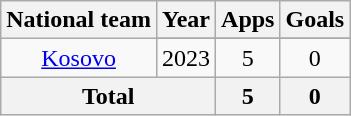<table class="wikitable" style="text-align: center;">
<tr>
<th>National team</th>
<th>Year</th>
<th>Apps</th>
<th>Goals</th>
</tr>
<tr>
<td rowspan="2"><a href='#'>Kosovo</a></td>
</tr>
<tr>
<td>2023</td>
<td>5</td>
<td>0</td>
</tr>
<tr>
<th colspan=2>Total</th>
<th>5</th>
<th>0</th>
</tr>
</table>
